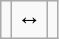<table class="wikitable">
<tr>
<td></td>
<td>↔</td>
<td></td>
</tr>
</table>
